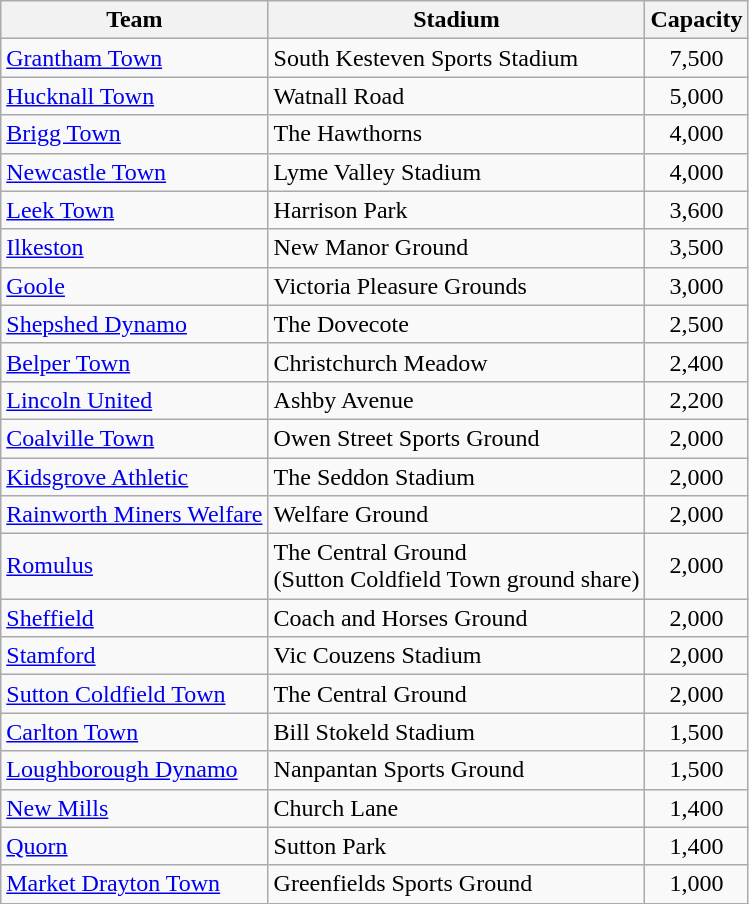<table class="wikitable sortable">
<tr>
<th>Team</th>
<th>Stadium</th>
<th>Capacity</th>
</tr>
<tr>
<td><a href='#'>Grantham Town</a></td>
<td>South Kesteven Sports Stadium</td>
<td align="center">7,500</td>
</tr>
<tr>
<td><a href='#'>Hucknall Town</a></td>
<td>Watnall Road</td>
<td align="center">5,000</td>
</tr>
<tr>
<td><a href='#'>Brigg Town</a></td>
<td>The Hawthorns</td>
<td align="center">4,000</td>
</tr>
<tr>
<td><a href='#'>Newcastle Town</a></td>
<td>Lyme Valley Stadium</td>
<td align="center">4,000</td>
</tr>
<tr>
<td><a href='#'>Leek Town</a></td>
<td>Harrison Park</td>
<td align="center">3,600</td>
</tr>
<tr>
<td><a href='#'>Ilkeston</a></td>
<td>New Manor Ground</td>
<td align="center">3,500</td>
</tr>
<tr>
<td><a href='#'>Goole</a></td>
<td>Victoria Pleasure Grounds</td>
<td align="center">3,000</td>
</tr>
<tr>
<td><a href='#'>Shepshed Dynamo</a></td>
<td>The Dovecote</td>
<td align="center">2,500</td>
</tr>
<tr>
<td><a href='#'>Belper Town</a></td>
<td>Christchurch Meadow</td>
<td align="center">2,400</td>
</tr>
<tr>
<td><a href='#'>Lincoln United</a></td>
<td>Ashby Avenue</td>
<td align="center">2,200</td>
</tr>
<tr>
<td><a href='#'>Coalville Town</a></td>
<td>Owen Street Sports Ground</td>
<td align="center">2,000</td>
</tr>
<tr>
<td><a href='#'>Kidsgrove Athletic</a></td>
<td>The Seddon Stadium</td>
<td align="center">2,000</td>
</tr>
<tr>
<td><a href='#'>Rainworth Miners Welfare</a></td>
<td>Welfare Ground</td>
<td align="center">2,000</td>
</tr>
<tr>
<td><a href='#'>Romulus</a></td>
<td>The Central Ground <br>(Sutton Coldfield Town ground share)</td>
<td align="center">2,000</td>
</tr>
<tr>
<td><a href='#'>Sheffield</a></td>
<td>Coach and Horses Ground</td>
<td align="center">2,000</td>
</tr>
<tr>
<td><a href='#'>Stamford</a></td>
<td>Vic Couzens Stadium</td>
<td align="center">2,000</td>
</tr>
<tr>
<td><a href='#'>Sutton Coldfield Town</a></td>
<td>The Central Ground</td>
<td align="center">2,000</td>
</tr>
<tr>
<td><a href='#'>Carlton Town</a></td>
<td>Bill Stokeld Stadium</td>
<td align="center">1,500</td>
</tr>
<tr>
<td><a href='#'>Loughborough Dynamo</a></td>
<td>Nanpantan Sports Ground</td>
<td align="center">1,500</td>
</tr>
<tr>
<td><a href='#'>New Mills</a></td>
<td>Church Lane</td>
<td align="center">1,400</td>
</tr>
<tr>
<td><a href='#'>Quorn</a></td>
<td>Sutton Park</td>
<td align="center">1,400</td>
</tr>
<tr>
<td><a href='#'>Market Drayton Town</a></td>
<td>Greenfields Sports Ground</td>
<td align="center">1,000</td>
</tr>
</table>
